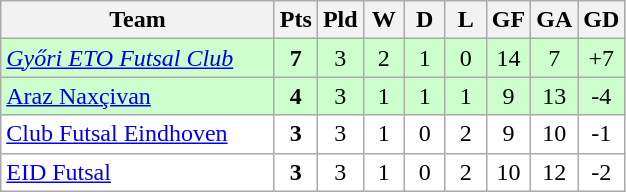<table class="wikitable" style="text-align: center;">
<tr>
<th width="175">Team</th>
<th width="20">Pts</th>
<th width="20">Pld</th>
<th width="20">W</th>
<th width="20">D</th>
<th width="20">L</th>
<th width="20">GF</th>
<th width="20">GA</th>
<th width="20">GD</th>
</tr>
<tr bgcolor=#ccffcc>
<td align="left"> <em><a href='#'>Győri ETO Futsal Club</a></em></td>
<td><strong>7</strong></td>
<td>3</td>
<td>2</td>
<td>1</td>
<td>0</td>
<td>14</td>
<td>7</td>
<td>+7</td>
</tr>
<tr bgcolor=#ccffcc>
<td align="left"> <a href='#'>Araz Naxçivan</a></td>
<td><strong>4</strong></td>
<td>3</td>
<td>1</td>
<td>1</td>
<td>1</td>
<td>9</td>
<td>13</td>
<td>-4</td>
</tr>
<tr bgcolor=ffffff>
<td align="left"> <a href='#'>Club Futsal Eindhoven</a></td>
<td><strong>3</strong></td>
<td>3</td>
<td>1</td>
<td>0</td>
<td>2</td>
<td>9</td>
<td>10</td>
<td>-1</td>
</tr>
<tr bgcolor=ffffff>
<td align="left"> <a href='#'>EID Futsal</a></td>
<td><strong>3</strong></td>
<td>3</td>
<td>1</td>
<td>0</td>
<td>2</td>
<td>10</td>
<td>12</td>
<td>-2</td>
</tr>
</table>
